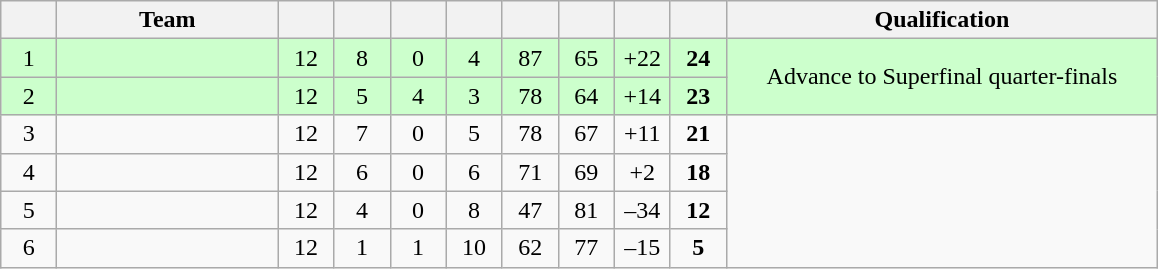<table class="wikitable" style="text-align: center; font-size: 100%;">
<tr>
<th width="30"></th>
<th width="140">Team</th>
<th width="30"></th>
<th width="30"></th>
<th width="30"></th>
<th width="30"></th>
<th width="30"></th>
<th width="30"></th>
<th width="30"></th>
<th width="30"></th>
<th width="280">Qualification</th>
</tr>
<tr style="background-color: #ccffcc;">
<td>1</td>
<td align=left></td>
<td>12</td>
<td>8</td>
<td>0</td>
<td>4</td>
<td>87</td>
<td>65</td>
<td>+22</td>
<td><strong>24</strong></td>
<td rowspan="2">Advance to Superfinal quarter-finals</td>
</tr>
<tr style="background-color: #ccffcc;">
<td>2</td>
<td align=left></td>
<td>12</td>
<td>5</td>
<td>4</td>
<td>3</td>
<td>78</td>
<td>64</td>
<td>+14</td>
<td><strong>23</strong></td>
</tr>
<tr>
<td>3</td>
<td align=left></td>
<td>12</td>
<td>7</td>
<td>0</td>
<td>5</td>
<td>78</td>
<td>67</td>
<td>+11</td>
<td><strong>21</strong></td>
<td rowspan="4"></td>
</tr>
<tr>
<td>4</td>
<td align=left></td>
<td>12</td>
<td>6</td>
<td>0</td>
<td>6</td>
<td>71</td>
<td>69</td>
<td>+2</td>
<td><strong>18</strong></td>
</tr>
<tr>
<td>5</td>
<td align=left></td>
<td>12</td>
<td>4</td>
<td>0</td>
<td>8</td>
<td>47</td>
<td>81</td>
<td>–34</td>
<td><strong>12</strong></td>
</tr>
<tr>
<td>6</td>
<td align=left></td>
<td>12</td>
<td>1</td>
<td>1</td>
<td>10</td>
<td>62</td>
<td>77</td>
<td>–15</td>
<td><strong>5</strong></td>
</tr>
</table>
